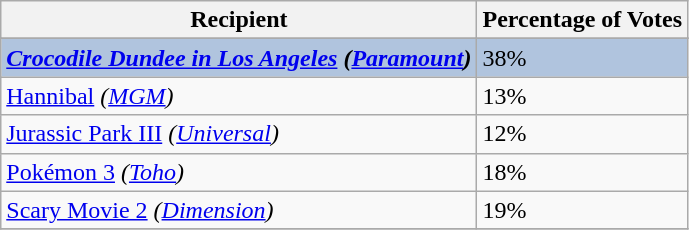<table class="wikitable sortable plainrowheaders" align="centre">
<tr>
<th>Recipient</th>
<th>Percentage of Votes</th>
</tr>
<tr>
</tr>
<tr style="background:#B0C4DE;">
<td><strong><em><a href='#'>Crocodile Dundee in Los Angeles</a><em> (<a href='#'>Paramount</a>)<strong></td>
<td></strong>38%<strong></td>
</tr>
<tr>
<td></em><a href='#'>Hannibal</a><em> (<a href='#'>MGM</a>)</td>
<td>13%</td>
</tr>
<tr>
<td></em><a href='#'>Jurassic Park III</a><em> (<a href='#'>Universal</a>)</td>
<td>12%</td>
</tr>
<tr>
<td></em><a href='#'>Pokémon 3</a><em> (<a href='#'>Toho</a>)</td>
<td>18%</td>
</tr>
<tr>
<td></em><a href='#'>Scary Movie 2</a><em> (<a href='#'>Dimension</a>)</td>
<td>19%</td>
</tr>
<tr>
</tr>
</table>
